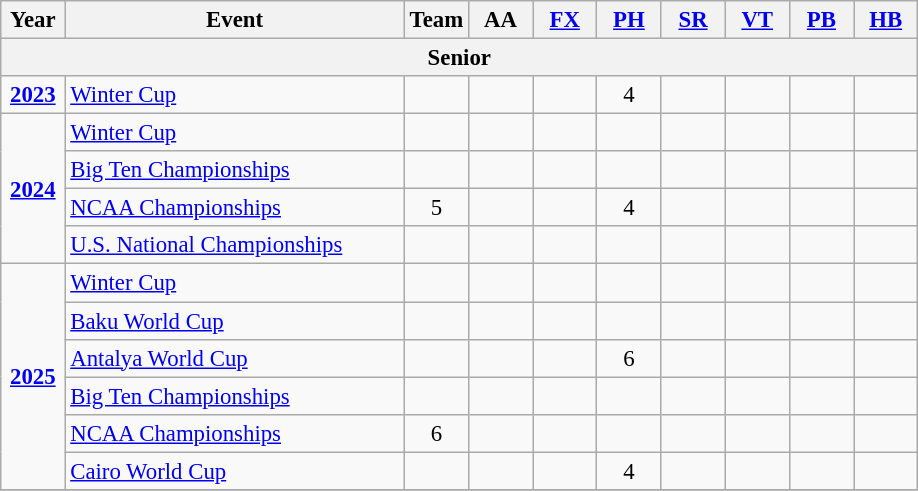<table class="wikitable sortable" style="text-align:center; font-size:95%;">
<tr>
<th width=7% class=unsortable>Year</th>
<th width=37% class=unsortable>Event</th>
<th width=7% class=unsortable>Team</th>
<th width=7% class=unsortable>AA</th>
<th width=7% class=unsortable><a href='#'>FX</a></th>
<th width=7% class=unsortable><a href='#'>PH</a></th>
<th width=7% class=unsortable><a href='#'>SR</a></th>
<th width=7% class=unsortable><a href='#'>VT</a></th>
<th width=7% class=unsortable><a href='#'>PB</a></th>
<th width=7% class=unsortable><a href='#'>HB</a></th>
</tr>
<tr>
<th colspan="10">Senior</th>
</tr>
<tr>
<td rowspan="1"><strong><a href='#'>2023</a></strong></td>
<td align=left><a href='#'>Winter Cup</a></td>
<td></td>
<td></td>
<td></td>
<td>4</td>
<td></td>
<td></td>
<td></td>
<td></td>
</tr>
<tr>
<td rowspan="4"><strong><a href='#'>2024</a></strong></td>
<td align=left><a href='#'>Winter Cup</a></td>
<td></td>
<td></td>
<td></td>
<td></td>
<td></td>
<td></td>
<td></td>
<td></td>
</tr>
<tr>
<td align=left><a href='#'>Big Ten Championships</a></td>
<td></td>
<td></td>
<td></td>
<td></td>
<td></td>
<td></td>
<td></td>
<td></td>
</tr>
<tr>
<td align=left><a href='#'>NCAA Championships</a></td>
<td>5</td>
<td></td>
<td></td>
<td>4</td>
<td></td>
<td></td>
<td></td>
<td></td>
</tr>
<tr>
<td align=left><a href='#'>U.S. National Championships</a></td>
<td></td>
<td></td>
<td></td>
<td></td>
<td></td>
<td></td>
<td></td>
<td></td>
</tr>
<tr>
<td rowspan="6"><strong><a href='#'>2025</a></strong></td>
<td align=left><a href='#'>Winter Cup</a></td>
<td></td>
<td></td>
<td></td>
<td></td>
<td></td>
<td></td>
<td></td>
<td></td>
</tr>
<tr>
<td align=left><a href='#'>Baku World Cup</a></td>
<td></td>
<td></td>
<td></td>
<td></td>
<td></td>
<td></td>
<td></td>
<td></td>
</tr>
<tr>
<td align=left><a href='#'>Antalya World Cup</a></td>
<td></td>
<td></td>
<td></td>
<td>6</td>
<td></td>
<td></td>
<td></td>
<td></td>
</tr>
<tr>
<td align=left><a href='#'>Big Ten Championships</a></td>
<td></td>
<td></td>
<td></td>
<td></td>
<td></td>
<td></td>
<td></td>
<td></td>
</tr>
<tr>
<td align=left><a href='#'>NCAA Championships</a></td>
<td>6</td>
<td></td>
<td></td>
<td></td>
<td></td>
<td></td>
<td></td>
<td></td>
</tr>
<tr>
<td align=left><a href='#'>Cairo World Cup</a></td>
<td></td>
<td></td>
<td></td>
<td>4</td>
<td></td>
<td></td>
<td></td>
<td></td>
</tr>
<tr>
</tr>
</table>
